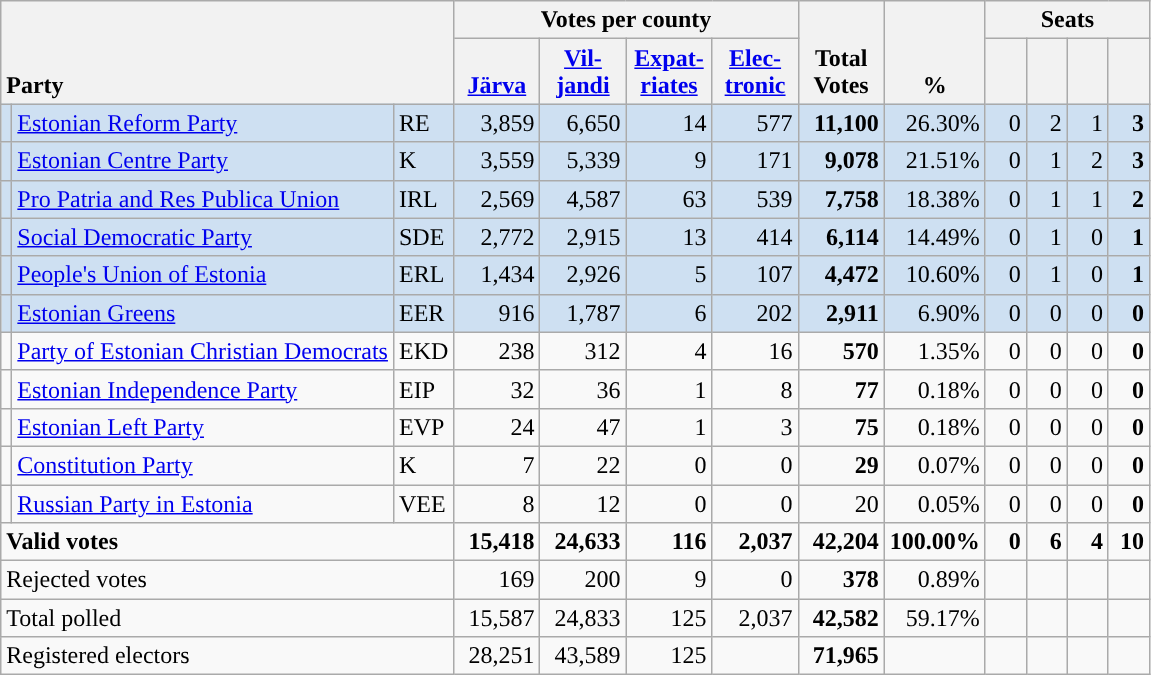<table class="wikitable" border="1" style="text-align:right;">
<tr>
<th style="text-align:left;" valign=bottom rowspan=2 colspan=3>Party</th>
<th colspan=4>Votes per county</th>
<th align=center valign=bottom rowspan=2 width="50">Total Votes</th>
<th align=center valign=bottom rowspan=2 width="50">%</th>
<th colspan=4>Seats</th>
</tr>
<tr>
<th align=center valign=bottom width="50"><a href='#'>Järva</a></th>
<th align=center valign=bottom width="50"><a href='#'>Vil- jandi</a></th>
<th align=center valign=bottom width="50"><a href='#'>Expat- riates</a></th>
<th align=center valign=bottom width="50"><a href='#'>Elec- tronic</a></th>
<th align=center valign=bottom width="20"><small></small></th>
<th align=center valign=bottom width="20"><small></small></th>
<th align=center valign=bottom width="20"><small></small></th>
<th align=center valign=bottom width="20"><small></small></th>
</tr>
<tr style="background:#CEE0F2;">
<td style="background:"></td>
<td align=left><a href='#'>Estonian Reform Party</a></td>
<td align=left>RE</td>
<td>3,859</td>
<td>6,650</td>
<td>14</td>
<td>577</td>
<td><strong>11,100</strong></td>
<td>26.30%</td>
<td>0</td>
<td>2</td>
<td>1</td>
<td><strong>3</strong></td>
</tr>
<tr style="background:#CEE0F2;">
<td style="background:"></td>
<td align=left><a href='#'>Estonian Centre Party</a></td>
<td align=left>K</td>
<td>3,559</td>
<td>5,339</td>
<td>9</td>
<td>171</td>
<td><strong>9,078</strong></td>
<td>21.51%</td>
<td>0</td>
<td>1</td>
<td>2</td>
<td><strong>3</strong></td>
</tr>
<tr style="background:#CEE0F2;">
<td style="background:"></td>
<td align=left><a href='#'>Pro Patria and Res Publica Union</a></td>
<td align=left>IRL</td>
<td>2,569</td>
<td>4,587</td>
<td>63</td>
<td>539</td>
<td><strong>7,758</strong></td>
<td>18.38%</td>
<td>0</td>
<td>1</td>
<td>1</td>
<td><strong>2</strong></td>
</tr>
<tr style="background:#CEE0F2;">
<td style="background:"></td>
<td align=left><a href='#'>Social Democratic Party</a></td>
<td align=left>SDE</td>
<td>2,772</td>
<td>2,915</td>
<td>13</td>
<td>414</td>
<td><strong>6,114</strong></td>
<td>14.49%</td>
<td>0</td>
<td>1</td>
<td>0</td>
<td><strong>1</strong></td>
</tr>
<tr style="background:#CEE0F2;">
<td style="background:"></td>
<td align=left><a href='#'>People's Union of Estonia</a></td>
<td align=left>ERL</td>
<td>1,434</td>
<td>2,926</td>
<td>5</td>
<td>107</td>
<td><strong>4,472</strong></td>
<td>10.60%</td>
<td>0</td>
<td>1</td>
<td>0</td>
<td><strong>1</strong></td>
</tr>
<tr style="background:#CEE0F2;">
<td style="background:"></td>
<td align=left><a href='#'>Estonian Greens</a></td>
<td align=left>EER</td>
<td>916</td>
<td>1,787</td>
<td>6</td>
<td>202</td>
<td><strong>2,911</strong></td>
<td>6.90%</td>
<td>0</td>
<td>0</td>
<td>0</td>
<td><strong>0</strong></td>
</tr>
<tr>
<td style="background:"></td>
<td align=left><a href='#'>Party of Estonian Christian Democrats</a></td>
<td align=left>EKD</td>
<td>238</td>
<td>312</td>
<td>4</td>
<td>16</td>
<td><strong>570</strong></td>
<td>1.35%</td>
<td>0</td>
<td>0</td>
<td>0</td>
<td><strong>0</strong></td>
</tr>
<tr>
<td style="background:"></td>
<td align=left><a href='#'>Estonian Independence Party</a></td>
<td align=left>EIP</td>
<td>32</td>
<td>36</td>
<td>1</td>
<td>8</td>
<td><strong>77</strong></td>
<td>0.18%</td>
<td>0</td>
<td>0</td>
<td>0</td>
<td><strong>0</strong></td>
</tr>
<tr>
<td style="background:"></td>
<td align=left><a href='#'>Estonian Left Party</a></td>
<td align=left>EVP</td>
<td>24</td>
<td>47</td>
<td>1</td>
<td>3</td>
<td><strong>75</strong></td>
<td>0.18%</td>
<td>0</td>
<td>0</td>
<td>0</td>
<td><strong>0</strong></td>
</tr>
<tr>
<td style="background:"></td>
<td align=left><a href='#'>Constitution Party</a></td>
<td align=left>K</td>
<td>7</td>
<td>22</td>
<td>0</td>
<td>0</td>
<td><strong>29</strong></td>
<td>0.07%</td>
<td>0</td>
<td>0</td>
<td>0</td>
<td><strong>0</strong></td>
</tr>
<tr>
<td></td>
<td align=left><a href='#'>Russian Party in Estonia</a></td>
<td align=left>VEE</td>
<td>8</td>
<td>12</td>
<td>0</td>
<td>0</td>
<td>20</td>
<td>0.05%</td>
<td>0</td>
<td>0</td>
<td>0</td>
<td><strong>0</strong></td>
</tr>
<tr style="font-weight:bold">
<td align=left colspan=3>Valid votes</td>
<td>15,418</td>
<td>24,633</td>
<td>116</td>
<td>2,037</td>
<td>42,204</td>
<td>100.00%</td>
<td>0</td>
<td>6</td>
<td>4</td>
<td>10</td>
</tr>
<tr>
<td align=left colspan=3>Rejected votes</td>
<td>169</td>
<td>200</td>
<td>9</td>
<td>0</td>
<td><strong>378</strong></td>
<td>0.89%</td>
<td></td>
<td></td>
<td></td>
<td></td>
</tr>
<tr>
<td align=left colspan=3>Total polled</td>
<td>15,587</td>
<td>24,833</td>
<td>125</td>
<td>2,037</td>
<td><strong>42,582</strong></td>
<td>59.17%</td>
<td></td>
<td></td>
<td></td>
<td></td>
</tr>
<tr>
<td align=left colspan=3>Registered electors</td>
<td>28,251</td>
<td>43,589</td>
<td>125</td>
<td></td>
<td><strong>71,965</strong></td>
<td></td>
<td></td>
<td></td>
<td></td>
<td></td>
</tr>
</table>
